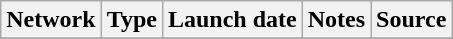<table class="wikitable sortable">
<tr>
<th>Network</th>
<th>Type</th>
<th>Launch date</th>
<th>Notes</th>
<th>Source</th>
</tr>
<tr>
</tr>
</table>
